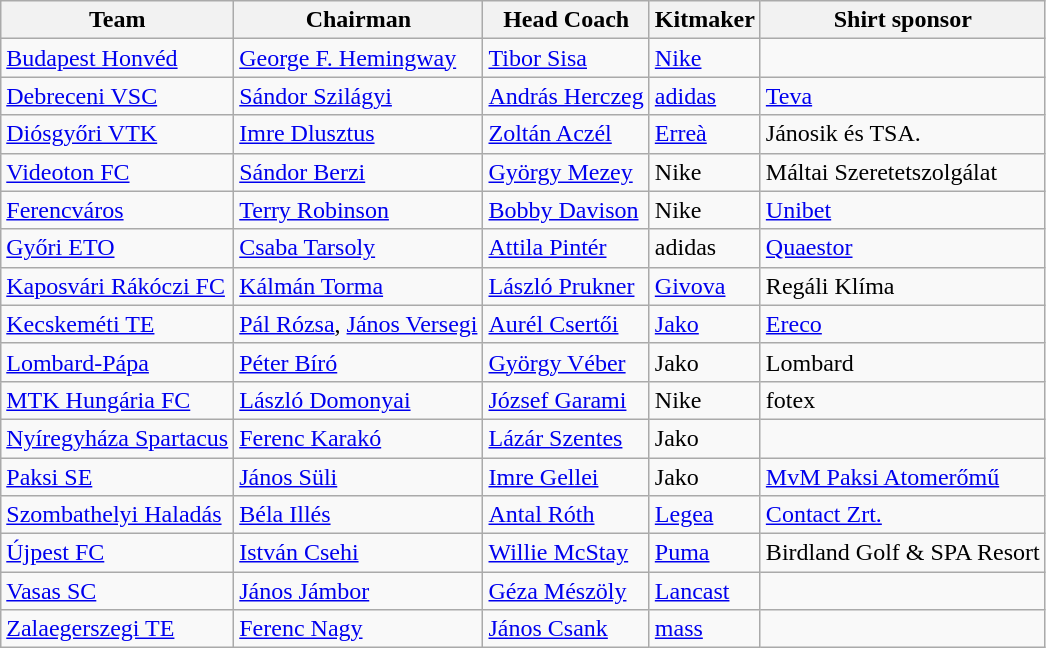<table class="wikitable sortable">
<tr>
<th>Team</th>
<th>Chairman</th>
<th>Head Coach</th>
<th>Kitmaker</th>
<th>Shirt sponsor</th>
</tr>
<tr>
<td><a href='#'>Budapest Honvéd</a></td>
<td> <a href='#'>George F. Hemingway</a></td>
<td> <a href='#'>Tibor Sisa</a></td>
<td><a href='#'>Nike</a></td>
<td></td>
</tr>
<tr>
<td><a href='#'>Debreceni VSC</a></td>
<td> <a href='#'>Sándor Szilágyi</a></td>
<td> <a href='#'>András Herczeg</a></td>
<td><a href='#'>adidas</a></td>
<td><a href='#'>Teva</a></td>
</tr>
<tr>
<td><a href='#'>Diósgyőri VTK</a></td>
<td> <a href='#'>Imre Dlusztus</a></td>
<td> <a href='#'>Zoltán Aczél</a></td>
<td><a href='#'>Erreà</a></td>
<td>Jánosik és TSA.</td>
</tr>
<tr>
<td><a href='#'>Videoton FC</a></td>
<td> <a href='#'>Sándor Berzi</a></td>
<td> <a href='#'>György Mezey</a></td>
<td>Nike</td>
<td>Máltai Szeretetszolgálat</td>
</tr>
<tr>
<td><a href='#'>Ferencváros</a></td>
<td> <a href='#'>Terry Robinson</a></td>
<td> <a href='#'>Bobby Davison</a></td>
<td>Nike</td>
<td><a href='#'>Unibet</a></td>
</tr>
<tr>
<td><a href='#'>Győri ETO</a></td>
<td> <a href='#'>Csaba Tarsoly</a></td>
<td> <a href='#'>Attila Pintér</a></td>
<td>adidas</td>
<td><a href='#'>Quaestor</a></td>
</tr>
<tr>
<td><a href='#'>Kaposvári Rákóczi FC</a></td>
<td> <a href='#'>Kálmán Torma</a></td>
<td> <a href='#'>László Prukner</a></td>
<td><a href='#'>Givova</a></td>
<td>Regáli Klíma</td>
</tr>
<tr>
<td><a href='#'>Kecskeméti TE</a></td>
<td> <a href='#'>Pál Rózsa</a>, <a href='#'>János Versegi</a></td>
<td> <a href='#'>Aurél Csertői</a></td>
<td><a href='#'>Jako</a></td>
<td><a href='#'>Ereco</a></td>
</tr>
<tr>
<td><a href='#'>Lombard-Pápa</a></td>
<td> <a href='#'>Péter Bíró</a></td>
<td> <a href='#'>György Véber</a></td>
<td>Jako</td>
<td>Lombard</td>
</tr>
<tr>
<td><a href='#'>MTK Hungária FC</a></td>
<td> <a href='#'>László Domonyai</a></td>
<td> <a href='#'>József Garami</a></td>
<td>Nike</td>
<td>fotex</td>
</tr>
<tr>
<td><a href='#'>Nyíregyháza Spartacus</a></td>
<td> <a href='#'>Ferenc Karakó</a></td>
<td> <a href='#'>Lázár Szentes</a></td>
<td>Jako</td>
<td></td>
</tr>
<tr>
<td><a href='#'>Paksi SE</a></td>
<td> <a href='#'>János Süli</a></td>
<td> <a href='#'>Imre Gellei</a></td>
<td>Jako</td>
<td><a href='#'>MvM Paksi Atomerőmű</a></td>
</tr>
<tr>
<td><a href='#'>Szombathelyi Haladás</a></td>
<td> <a href='#'>Béla Illés</a></td>
<td> <a href='#'>Antal Róth</a></td>
<td><a href='#'>Legea</a></td>
<td><a href='#'>Contact Zrt.</a></td>
</tr>
<tr>
<td><a href='#'>Újpest FC</a></td>
<td> <a href='#'>István Csehi</a></td>
<td> <a href='#'>Willie McStay</a></td>
<td><a href='#'>Puma</a></td>
<td>Birdland Golf & SPA Resort</td>
</tr>
<tr>
<td><a href='#'>Vasas SC</a></td>
<td> <a href='#'>János Jámbor</a></td>
<td> <a href='#'>Géza Mészöly</a></td>
<td><a href='#'>Lancast</a></td>
<td></td>
</tr>
<tr>
<td><a href='#'>Zalaegerszegi TE</a></td>
<td> <a href='#'>Ferenc Nagy</a></td>
<td> <a href='#'>János Csank</a></td>
<td><a href='#'>mass</a></td>
<td></td>
</tr>
</table>
